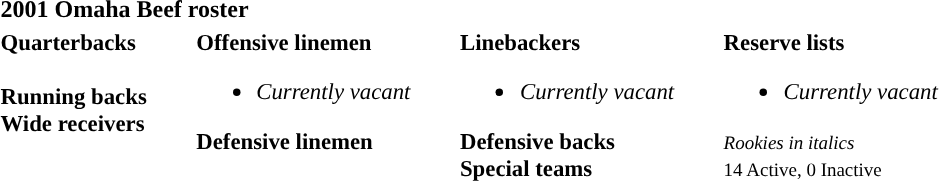<table class="toccolours" style="text-align: left;">
<tr>
<th colspan=7><strong>2001 Omaha Beef roster</strong></th>
</tr>
<tr>
<td style="font-size: 95%;vertical-align:top;"><strong>Quarterbacks</strong><br><br><strong>Running backs</strong>

<br><strong>Wide receivers</strong>
</td>
<td style="width: 25px;"></td>
<td style="font-size: 95%;vertical-align:top;"><strong>Offensive linemen</strong><br><ul><li><em>Currently vacant</em></li></ul><strong>Defensive linemen</strong>

</td>
<td style="width: 25px;"></td>
<td style="font-size: 95%;vertical-align:top;"><strong>Linebackers</strong><br><ul><li><em>Currently vacant</em></li></ul><strong>Defensive backs</strong>






<br><strong>Special teams</strong>
</td>
<td style="width: 25px;"></td>
<td style="font-size: 95%;vertical-align:top;"><strong>Reserve lists</strong><br><ul><li><em>Currently vacant</em></li></ul><small><em>Rookies in italics</em></small><br>
<small>14 Active, 0 Inactive</small></td>
</tr>
<tr>
</tr>
</table>
